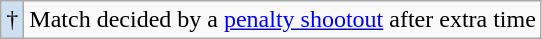<table class="wikitable">
<tr>
<td style="background-color:#cedff2">†</td>
<td>Match decided by a <a href='#'>penalty shootout</a> after extra time</td>
</tr>
</table>
